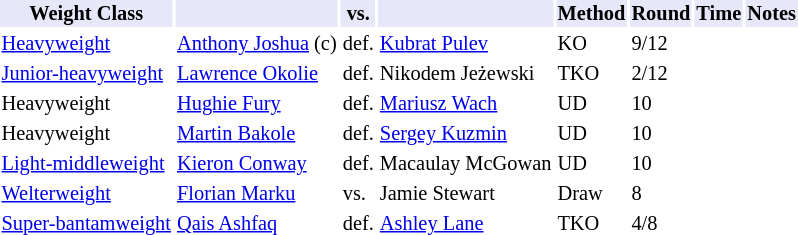<table class="toccolours" style="font-size: 85%;">
<tr>
<th style="background:#e6e8fa; color:#000; text-align:center;">Weight Class</th>
<th style="background:#e6e8fa; color:#000; text-align:center;"></th>
<th style="background:#e6e8fa; color:#000; text-align:center;">vs.</th>
<th style="background:#e6e8fa; color:#000; text-align:center;"></th>
<th style="background:#e6e8fa; color:#000; text-align:center;">Method</th>
<th style="background:#e6e8fa; color:#000; text-align:center;">Round</th>
<th style="background:#e6e8fa; color:#000; text-align:center;">Time</th>
<th style="background:#e6e8fa; color:#000; text-align:center;">Notes</th>
</tr>
<tr>
<td><a href='#'>Heavyweight</a></td>
<td> <a href='#'>Anthony Joshua</a> (c)</td>
<td>def.</td>
<td> <a href='#'>Kubrat Pulev</a></td>
<td>KO</td>
<td>9/12</td>
<td></td>
<td></td>
</tr>
<tr>
<td><a href='#'>Junior-heavyweight</a></td>
<td> <a href='#'>Lawrence Okolie</a></td>
<td>def.</td>
<td> Nikodem Jeżewski</td>
<td>TKO</td>
<td>2/12</td>
<td></td>
<td></td>
</tr>
<tr>
<td>Heavyweight</td>
<td> <a href='#'>Hughie Fury</a></td>
<td>def.</td>
<td> <a href='#'>Mariusz Wach</a></td>
<td>UD</td>
<td>10</td>
<td></td>
<td></td>
</tr>
<tr>
<td>Heavyweight</td>
<td> <a href='#'>Martin Bakole</a></td>
<td>def.</td>
<td> <a href='#'>Sergey Kuzmin</a></td>
<td>UD</td>
<td>10</td>
<td></td>
<td></td>
</tr>
<tr>
<td><a href='#'>Light-middleweight</a></td>
<td> <a href='#'>Kieron Conway</a></td>
<td>def.</td>
<td> Macaulay McGowan</td>
<td>UD</td>
<td>10</td>
<td></td>
<td></td>
</tr>
<tr>
<td><a href='#'>Welterweight</a></td>
<td> <a href='#'>Florian Marku</a></td>
<td>vs.</td>
<td> Jamie Stewart</td>
<td>Draw</td>
<td>8</td>
<td></td>
<td></td>
</tr>
<tr>
<td><a href='#'>Super-bantamweight</a></td>
<td> <a href='#'>Qais Ashfaq</a></td>
<td>def.</td>
<td> <a href='#'>Ashley Lane</a></td>
<td>TKO</td>
<td>4/8</td>
<td></td>
<td></td>
</tr>
<tr>
</tr>
</table>
